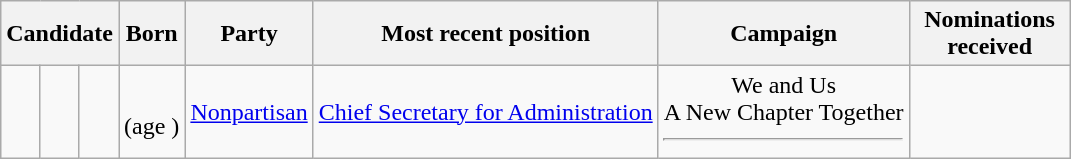<table class="wikitable sortable" style="text-align:center;">
<tr>
<th colspan=3>Candidate</th>
<th>Born</th>
<th>Party</th>
<th>Most recent position</th>
<th data-sort-type="date">Campaign</th>
<th width=100px>Nominations<br>received</th>
</tr>
<tr>
<td bgcolor=></td>
<td></td>
<td><strong></strong><br></td>
<td><br>(age )</td>
<td><a href='#'>Nonpartisan</a><br></td>
<td><a href='#'>Chief Secretary for Administration</a><br></td>
<td>We and Us<br>A New Chapter Together<hr></td>
<td></td>
</tr>
</table>
